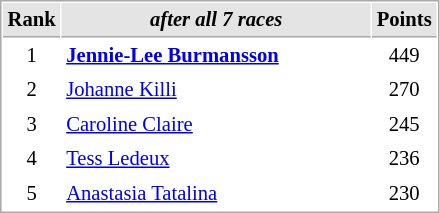<table cellspacing="1" cellpadding="3" style="border:1px solid #aaa; font-size:86%;">
<tr style="background:#e4e4e4;">
<th style="border-bottom:1px solid #aaa; width:10px;">Rank</th>
<th style="border-bottom:1px solid #aaa; width:200px;"><em>after all 7 races</em></th>
<th style="border-bottom:1px solid #aaa; width:20px;">Points</th>
</tr>
<tr>
<td align=center>1</td>
<td> <strong><a href='#'>Jennie-Lee Burmansson</a></strong></td>
<td align=center>449</td>
</tr>
<tr>
<td align=center>2</td>
<td> <a href='#'>Johanne Killi</a></td>
<td align=center>270</td>
</tr>
<tr>
<td align=center>3</td>
<td> <a href='#'>Caroline Claire</a></td>
<td align=center>245</td>
</tr>
<tr>
<td align=center>4</td>
<td> <a href='#'>Tess Ledeux</a></td>
<td align=center>236</td>
</tr>
<tr>
<td align=center>5</td>
<td> <a href='#'>Anastasia Tatalina</a></td>
<td align=center>230</td>
</tr>
</table>
